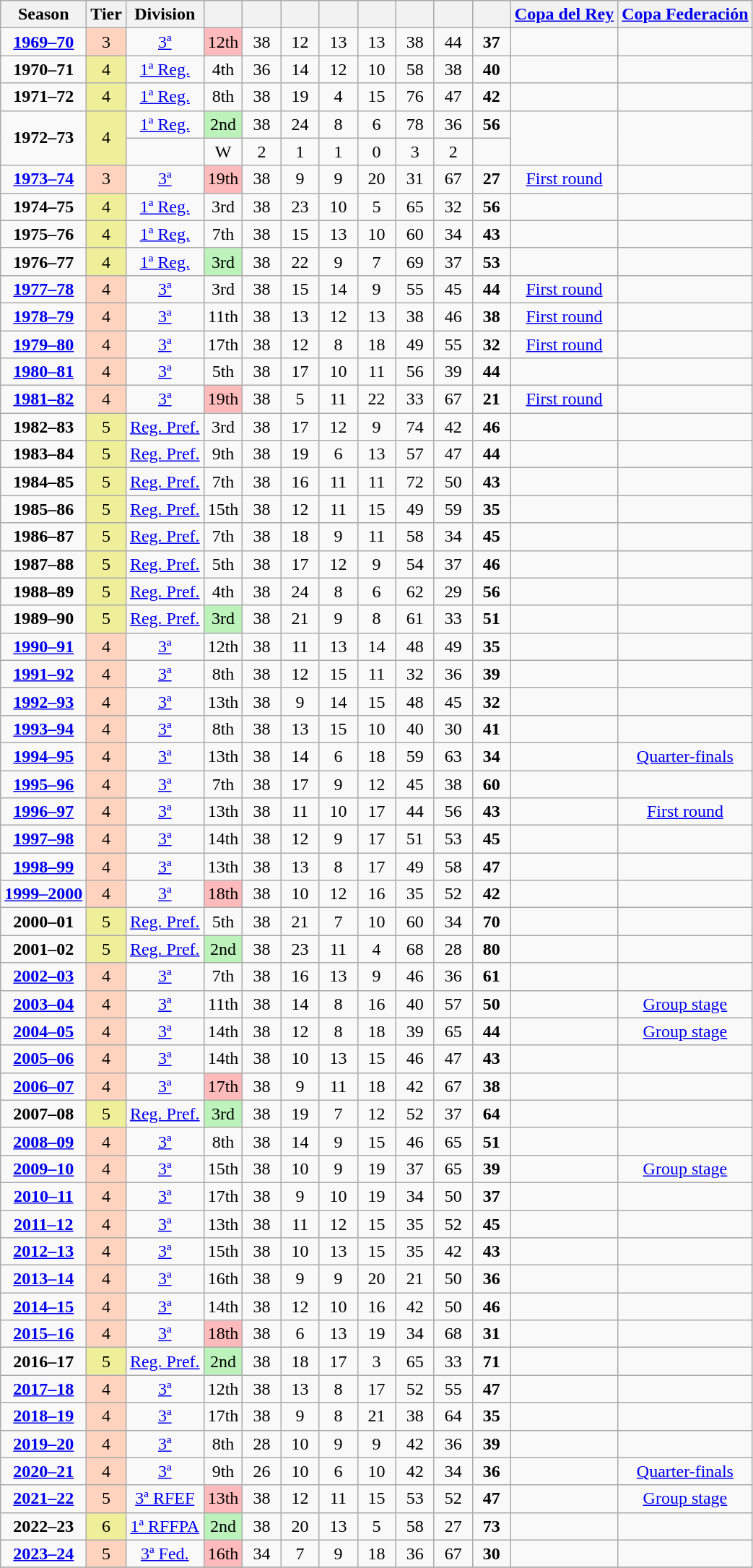<table class="wikitable" style="text-align:center">
<tr>
<th>Season</th>
<th>Tier</th>
<th>Division</th>
<th width=28></th>
<th width=28></th>
<th width=28></th>
<th width=28></th>
<th width=28></th>
<th width=28></th>
<th width=28></th>
<th width=28></th>
<th><a href='#'>Copa del Rey</a></th>
<th><a href='#'>Copa Federación</a></th>
</tr>
<tr>
<td><strong><a href='#'>1969–70</a></strong></td>
<td bgcolor=#FFD3BD>3</td>
<td><a href='#'>3ª</a></td>
<td bgcolor=#FFBBBB>12th</td>
<td>38</td>
<td>12</td>
<td>13</td>
<td>13</td>
<td>38</td>
<td>44</td>
<td><strong>37</strong></td>
<td></td>
<td></td>
</tr>
<tr>
<td><strong>1970–71</strong></td>
<td bgcolor=#EFEF99>4</td>
<td><a href='#'>1ª Reg.</a></td>
<td>4th</td>
<td>36</td>
<td>14</td>
<td>12</td>
<td>10</td>
<td>58</td>
<td>38</td>
<td><strong>40</strong></td>
<td></td>
<td></td>
</tr>
<tr>
<td><strong>1971–72</strong></td>
<td bgcolor=#EFEF99>4</td>
<td><a href='#'>1ª Reg.</a></td>
<td>8th</td>
<td>38</td>
<td>19</td>
<td>4</td>
<td>15</td>
<td>76</td>
<td>47</td>
<td><strong>42</strong></td>
<td></td>
<td></td>
</tr>
<tr>
<td rowspan=2><strong>1972–73</strong></td>
<td rowspan=2 bgcolor=#EFEF99>4</td>
<td><a href='#'>1ª Reg.</a></td>
<td bgcolor=#BBF3BB>2nd</td>
<td>38</td>
<td>24</td>
<td>8</td>
<td>6</td>
<td>78</td>
<td>36</td>
<td><strong>56</strong></td>
<td rowspan=2></td>
<td rowspan=2></td>
</tr>
<tr>
<td></td>
<td>W</td>
<td>2</td>
<td>1</td>
<td>1</td>
<td>0</td>
<td>3</td>
<td>2</td>
<td></td>
</tr>
<tr>
<td><strong><a href='#'>1973–74</a></strong></td>
<td bgcolor=#FFD3BD>3</td>
<td><a href='#'>3ª</a></td>
<td bgcolor=#FFBBBB>19th</td>
<td>38</td>
<td>9</td>
<td>9</td>
<td>20</td>
<td>31</td>
<td>67</td>
<td><strong>27</strong></td>
<td><a href='#'>First round</a></td>
<td></td>
</tr>
<tr>
<td><strong>1974–75</strong></td>
<td bgcolor=#EFEF99>4</td>
<td><a href='#'>1ª Reg.</a></td>
<td>3rd</td>
<td>38</td>
<td>23</td>
<td>10</td>
<td>5</td>
<td>65</td>
<td>32</td>
<td><strong>56</strong></td>
<td></td>
<td></td>
</tr>
<tr>
<td><strong>1975–76</strong></td>
<td bgcolor=#EFEF99>4</td>
<td><a href='#'>1ª Reg.</a></td>
<td>7th</td>
<td>38</td>
<td>15</td>
<td>13</td>
<td>10</td>
<td>60</td>
<td>34</td>
<td><strong>43</strong></td>
<td></td>
<td></td>
</tr>
<tr>
<td><strong>1976–77</strong></td>
<td bgcolor=#EFEF99>4</td>
<td><a href='#'>1ª Reg.</a></td>
<td bgcolor=#BBF3BB>3rd</td>
<td>38</td>
<td>22</td>
<td>9</td>
<td>7</td>
<td>69</td>
<td>37</td>
<td><strong>53</strong></td>
<td></td>
<td></td>
</tr>
<tr>
<td><strong><a href='#'>1977–78</a></strong></td>
<td bgcolor=#FFD3BD>4</td>
<td><a href='#'>3ª</a></td>
<td>3rd</td>
<td>38</td>
<td>15</td>
<td>14</td>
<td>9</td>
<td>55</td>
<td>45</td>
<td><strong>44</strong></td>
<td><a href='#'>First round</a></td>
<td></td>
</tr>
<tr>
<td><strong><a href='#'>1978–79</a></strong></td>
<td bgcolor=#FFD3BD>4</td>
<td><a href='#'>3ª</a></td>
<td>11th</td>
<td>38</td>
<td>13</td>
<td>12</td>
<td>13</td>
<td>38</td>
<td>46</td>
<td><strong>38</strong></td>
<td><a href='#'>First round</a></td>
<td></td>
</tr>
<tr>
<td><strong><a href='#'>1979–80</a></strong></td>
<td bgcolor=#FFD3BD>4</td>
<td><a href='#'>3ª</a></td>
<td>17th</td>
<td>38</td>
<td>12</td>
<td>8</td>
<td>18</td>
<td>49</td>
<td>55</td>
<td><strong>32</strong></td>
<td><a href='#'>First round</a></td>
<td></td>
</tr>
<tr>
<td><strong><a href='#'>1980–81</a></strong></td>
<td bgcolor=#FFD3BD>4</td>
<td><a href='#'>3ª</a></td>
<td>5th</td>
<td>38</td>
<td>17</td>
<td>10</td>
<td>11</td>
<td>56</td>
<td>39</td>
<td><strong>44</strong></td>
<td></td>
<td></td>
</tr>
<tr>
<td><strong><a href='#'>1981–82</a></strong></td>
<td bgcolor=#FFD3BD>4</td>
<td><a href='#'>3ª</a></td>
<td bgcolor=#FFBBBB>19th</td>
<td>38</td>
<td>5</td>
<td>11</td>
<td>22</td>
<td>33</td>
<td>67</td>
<td><strong>21</strong></td>
<td><a href='#'>First round</a></td>
<td></td>
</tr>
<tr>
<td><strong>1982–83</strong></td>
<td bgcolor=#EFEF99>5</td>
<td><a href='#'>Reg. Pref.</a></td>
<td>3rd</td>
<td>38</td>
<td>17</td>
<td>12</td>
<td>9</td>
<td>74</td>
<td>42</td>
<td><strong>46</strong></td>
<td></td>
<td></td>
</tr>
<tr>
<td><strong>1983–84</strong></td>
<td bgcolor=#EFEF99>5</td>
<td><a href='#'>Reg. Pref.</a></td>
<td>9th</td>
<td>38</td>
<td>19</td>
<td>6</td>
<td>13</td>
<td>57</td>
<td>47</td>
<td><strong>44</strong></td>
<td></td>
<td></td>
</tr>
<tr>
<td><strong>1984–85</strong></td>
<td bgcolor=#EFEF99>5</td>
<td><a href='#'>Reg. Pref.</a></td>
<td>7th</td>
<td>38</td>
<td>16</td>
<td>11</td>
<td>11</td>
<td>72</td>
<td>50</td>
<td><strong>43</strong></td>
<td></td>
<td></td>
</tr>
<tr>
<td><strong>1985–86</strong></td>
<td bgcolor=#EFEF99>5</td>
<td><a href='#'>Reg. Pref.</a></td>
<td>15th</td>
<td>38</td>
<td>12</td>
<td>11</td>
<td>15</td>
<td>49</td>
<td>59</td>
<td><strong>35</strong></td>
<td></td>
<td></td>
</tr>
<tr>
<td><strong>1986–87</strong></td>
<td bgcolor=#EFEF99>5</td>
<td><a href='#'>Reg. Pref.</a></td>
<td>7th</td>
<td>38</td>
<td>18</td>
<td>9</td>
<td>11</td>
<td>58</td>
<td>34</td>
<td><strong>45</strong></td>
<td></td>
<td></td>
</tr>
<tr>
<td><strong>1987–88</strong></td>
<td bgcolor=#EFEF99>5</td>
<td><a href='#'>Reg. Pref.</a></td>
<td>5th</td>
<td>38</td>
<td>17</td>
<td>12</td>
<td>9</td>
<td>54</td>
<td>37</td>
<td><strong>46</strong></td>
<td></td>
<td></td>
</tr>
<tr>
<td><strong>1988–89</strong></td>
<td bgcolor=#EFEF99>5</td>
<td><a href='#'>Reg. Pref.</a></td>
<td>4th</td>
<td>38</td>
<td>24</td>
<td>8</td>
<td>6</td>
<td>62</td>
<td>29</td>
<td><strong>56</strong></td>
<td></td>
<td></td>
</tr>
<tr>
<td><strong>1989–90</strong></td>
<td bgcolor=#EFEF99>5</td>
<td><a href='#'>Reg. Pref.</a></td>
<td bgcolor=#BBF3BB>3rd</td>
<td>38</td>
<td>21</td>
<td>9</td>
<td>8</td>
<td>61</td>
<td>33</td>
<td><strong>51</strong></td>
<td></td>
<td></td>
</tr>
<tr>
<td><strong><a href='#'>1990–91</a></strong></td>
<td bgcolor=#FFD3BD>4</td>
<td><a href='#'>3ª</a></td>
<td>12th</td>
<td>38</td>
<td>11</td>
<td>13</td>
<td>14</td>
<td>48</td>
<td>49</td>
<td><strong>35</strong></td>
<td></td>
<td></td>
</tr>
<tr>
<td><strong><a href='#'>1991–92</a></strong></td>
<td bgcolor=#FFD3BD>4</td>
<td><a href='#'>3ª</a></td>
<td>8th</td>
<td>38</td>
<td>12</td>
<td>15</td>
<td>11</td>
<td>32</td>
<td>36</td>
<td><strong>39</strong></td>
<td></td>
<td></td>
</tr>
<tr>
<td><strong><a href='#'>1992–93</a></strong></td>
<td bgcolor=#FFD3BD>4</td>
<td><a href='#'>3ª</a></td>
<td>13th</td>
<td>38</td>
<td>9</td>
<td>14</td>
<td>15</td>
<td>48</td>
<td>45</td>
<td><strong>32</strong></td>
<td></td>
<td></td>
</tr>
<tr>
<td><strong><a href='#'>1993–94</a></strong></td>
<td bgcolor=#FFD3BD>4</td>
<td><a href='#'>3ª</a></td>
<td>8th</td>
<td>38</td>
<td>13</td>
<td>15</td>
<td>10</td>
<td>40</td>
<td>30</td>
<td><strong>41</strong></td>
<td></td>
<td></td>
</tr>
<tr>
<td><strong><a href='#'>1994–95</a></strong></td>
<td bgcolor=#FFD3BD>4</td>
<td><a href='#'>3ª</a></td>
<td>13th</td>
<td>38</td>
<td>14</td>
<td>6</td>
<td>18</td>
<td>59</td>
<td>63</td>
<td><strong>34</strong></td>
<td></td>
<td><a href='#'>Quarter-finals</a></td>
</tr>
<tr>
<td><strong><a href='#'>1995–96</a></strong></td>
<td bgcolor=#FFD3BD>4</td>
<td><a href='#'>3ª</a></td>
<td>7th</td>
<td>38</td>
<td>17</td>
<td>9</td>
<td>12</td>
<td>45</td>
<td>38</td>
<td><strong>60</strong></td>
<td></td>
<td></td>
</tr>
<tr>
<td><strong><a href='#'>1996–97</a></strong></td>
<td bgcolor=#FFD3BD>4</td>
<td><a href='#'>3ª</a></td>
<td>13th</td>
<td>38</td>
<td>11</td>
<td>10</td>
<td>17</td>
<td>44</td>
<td>56</td>
<td><strong>43</strong></td>
<td></td>
<td><a href='#'>First round</a></td>
</tr>
<tr>
<td><strong><a href='#'>1997–98</a></strong></td>
<td bgcolor=#FFD3BD>4</td>
<td><a href='#'>3ª</a></td>
<td>14th</td>
<td>38</td>
<td>12</td>
<td>9</td>
<td>17</td>
<td>51</td>
<td>53</td>
<td><strong>45</strong></td>
<td></td>
<td></td>
</tr>
<tr>
<td><strong><a href='#'>1998–99</a></strong></td>
<td bgcolor=#FFD3BD>4</td>
<td><a href='#'>3ª</a></td>
<td>13th</td>
<td>38</td>
<td>13</td>
<td>8</td>
<td>17</td>
<td>49</td>
<td>58</td>
<td><strong>47</strong></td>
<td></td>
<td></td>
</tr>
<tr>
<td><strong><a href='#'>1999–2000</a></strong></td>
<td bgcolor=#FFD3BD>4</td>
<td><a href='#'>3ª</a></td>
<td bgcolor=#FFBBBB>18th</td>
<td>38</td>
<td>10</td>
<td>12</td>
<td>16</td>
<td>35</td>
<td>52</td>
<td><strong>42</strong></td>
<td></td>
<td></td>
</tr>
<tr>
<td><strong>2000–01</strong></td>
<td bgcolor=#EFEF99>5</td>
<td><a href='#'>Reg. Pref.</a></td>
<td>5th</td>
<td>38</td>
<td>21</td>
<td>7</td>
<td>10</td>
<td>60</td>
<td>34</td>
<td><strong>70</strong></td>
<td></td>
<td></td>
</tr>
<tr>
<td><strong>2001–02</strong></td>
<td bgcolor=#EFEF99>5</td>
<td><a href='#'>Reg. Pref.</a></td>
<td bgcolor=#BBF3BB>2nd</td>
<td>38</td>
<td>23</td>
<td>11</td>
<td>4</td>
<td>68</td>
<td>28</td>
<td><strong>80</strong></td>
<td></td>
<td></td>
</tr>
<tr>
<td><strong><a href='#'>2002–03</a></strong></td>
<td bgcolor=#FFD3BD>4</td>
<td><a href='#'>3ª</a></td>
<td>7th</td>
<td>38</td>
<td>16</td>
<td>13</td>
<td>9</td>
<td>46</td>
<td>36</td>
<td><strong>61</strong></td>
<td></td>
<td></td>
</tr>
<tr>
<td><strong><a href='#'>2003–04</a></strong></td>
<td bgcolor=#FFD3BD>4</td>
<td><a href='#'>3ª</a></td>
<td>11th</td>
<td>38</td>
<td>14</td>
<td>8</td>
<td>16</td>
<td>40</td>
<td>57</td>
<td><strong>50</strong></td>
<td></td>
<td><a href='#'>Group stage</a></td>
</tr>
<tr>
<td><strong><a href='#'>2004–05</a></strong></td>
<td bgcolor=#FFD3BD>4</td>
<td><a href='#'>3ª</a></td>
<td>14th</td>
<td>38</td>
<td>12</td>
<td>8</td>
<td>18</td>
<td>39</td>
<td>65</td>
<td><strong>44</strong></td>
<td></td>
<td><a href='#'>Group stage</a></td>
</tr>
<tr>
<td><strong><a href='#'>2005–06</a></strong></td>
<td bgcolor=#FFD3BD>4</td>
<td><a href='#'>3ª</a></td>
<td>14th</td>
<td>38</td>
<td>10</td>
<td>13</td>
<td>15</td>
<td>46</td>
<td>47</td>
<td><strong>43</strong></td>
<td></td>
<td></td>
</tr>
<tr>
<td><strong><a href='#'>2006–07</a></strong></td>
<td bgcolor=#FFD3BD>4</td>
<td><a href='#'>3ª</a></td>
<td bgcolor=#FFBBBB>17th</td>
<td>38</td>
<td>9</td>
<td>11</td>
<td>18</td>
<td>42</td>
<td>67</td>
<td><strong>38</strong></td>
<td></td>
<td></td>
</tr>
<tr>
<td><strong>2007–08</strong></td>
<td bgcolor=#EFEF99>5</td>
<td><a href='#'>Reg. Pref.</a></td>
<td bgcolor=#BBF3BB>3rd</td>
<td>38</td>
<td>19</td>
<td>7</td>
<td>12</td>
<td>52</td>
<td>37</td>
<td><strong>64</strong></td>
<td></td>
<td></td>
</tr>
<tr>
<td><strong><a href='#'>2008–09</a></strong></td>
<td bgcolor=#FFD3BD>4</td>
<td><a href='#'>3ª</a></td>
<td>8th</td>
<td>38</td>
<td>14</td>
<td>9</td>
<td>15</td>
<td>46</td>
<td>65</td>
<td><strong>51</strong></td>
<td></td>
<td></td>
</tr>
<tr>
<td><strong><a href='#'>2009–10</a></strong></td>
<td bgcolor=#FFD3BD>4</td>
<td><a href='#'>3ª</a></td>
<td>15th</td>
<td>38</td>
<td>10</td>
<td>9</td>
<td>19</td>
<td>37</td>
<td>65</td>
<td><strong>39</strong></td>
<td></td>
<td><a href='#'>Group stage</a></td>
</tr>
<tr>
<td><strong><a href='#'>2010–11</a></strong></td>
<td bgcolor=#FFD3BD>4</td>
<td><a href='#'>3ª</a></td>
<td>17th</td>
<td>38</td>
<td>9</td>
<td>10</td>
<td>19</td>
<td>34</td>
<td>50</td>
<td><strong>37</strong></td>
<td></td>
<td></td>
</tr>
<tr>
<td><strong><a href='#'>2011–12</a></strong></td>
<td bgcolor=#FFD3BD>4</td>
<td><a href='#'>3ª</a></td>
<td>13th</td>
<td>38</td>
<td>11</td>
<td>12</td>
<td>15</td>
<td>35</td>
<td>52</td>
<td><strong>45</strong></td>
<td></td>
<td></td>
</tr>
<tr>
<td><strong><a href='#'>2012–13</a></strong></td>
<td bgcolor=#FFD3BD>4</td>
<td><a href='#'>3ª</a></td>
<td>15th</td>
<td>38</td>
<td>10</td>
<td>13</td>
<td>15</td>
<td>35</td>
<td>42</td>
<td><strong>43</strong></td>
<td></td>
<td></td>
</tr>
<tr>
<td><strong><a href='#'>2013–14</a></strong></td>
<td bgcolor=#FFD3BD>4</td>
<td><a href='#'>3ª</a></td>
<td>16th</td>
<td>38</td>
<td>9</td>
<td>9</td>
<td>20</td>
<td>21</td>
<td>50</td>
<td><strong>36</strong></td>
<td></td>
<td></td>
</tr>
<tr>
<td><strong><a href='#'>2014–15</a></strong></td>
<td bgcolor=#FFD3BD>4</td>
<td><a href='#'>3ª</a></td>
<td>14th</td>
<td>38</td>
<td>12</td>
<td>10</td>
<td>16</td>
<td>42</td>
<td>50</td>
<td><strong>46</strong></td>
<td></td>
<td></td>
</tr>
<tr>
<td><strong><a href='#'>2015–16</a></strong></td>
<td bgcolor=#FFD3BD>4</td>
<td><a href='#'>3ª</a></td>
<td bgcolor=#FFBBBB>18th</td>
<td>38</td>
<td>6</td>
<td>13</td>
<td>19</td>
<td>34</td>
<td>68</td>
<td><strong>31</strong></td>
<td></td>
<td></td>
</tr>
<tr>
<td><strong>2016–17</strong></td>
<td bgcolor=#EFEF99>5</td>
<td><a href='#'>Reg. Pref.</a></td>
<td bgcolor=#BBF3BB>2nd</td>
<td>38</td>
<td>18</td>
<td>17</td>
<td>3</td>
<td>65</td>
<td>33</td>
<td><strong>71</strong></td>
<td></td>
<td></td>
</tr>
<tr>
<td><strong><a href='#'>2017–18</a></strong></td>
<td bgcolor=#FFD3BD>4</td>
<td><a href='#'>3ª</a></td>
<td>12th</td>
<td>38</td>
<td>13</td>
<td>8</td>
<td>17</td>
<td>52</td>
<td>55</td>
<td><strong>47</strong></td>
<td></td>
<td></td>
</tr>
<tr>
<td><strong><a href='#'>2018–19</a></strong></td>
<td bgcolor=#FFD3BD>4</td>
<td><a href='#'>3ª</a></td>
<td>17th</td>
<td>38</td>
<td>9</td>
<td>8</td>
<td>21</td>
<td>38</td>
<td>64</td>
<td><strong>35</strong></td>
<td></td>
<td></td>
</tr>
<tr>
<td><strong><a href='#'>2019–20</a></strong></td>
<td bgcolor=#FFD3BD>4</td>
<td><a href='#'>3ª</a></td>
<td>8th</td>
<td>28</td>
<td>10</td>
<td>9</td>
<td>9</td>
<td>42</td>
<td>36</td>
<td><strong>39</strong></td>
<td></td>
<td></td>
</tr>
<tr>
<td><strong><a href='#'>2020–21</a></strong></td>
<td bgcolor=#FFD3BD>4</td>
<td><a href='#'>3ª</a></td>
<td>9th</td>
<td>26</td>
<td>10</td>
<td>6</td>
<td>10</td>
<td>42</td>
<td>34</td>
<td><strong>36</strong></td>
<td></td>
<td><a href='#'>Quarter-finals</a></td>
</tr>
<tr>
<td><strong><a href='#'>2021–22</a></strong></td>
<td bgcolor=#FFD3BD>5</td>
<td><a href='#'>3ª RFEF</a></td>
<td bgcolor=#FFBBBB>13th</td>
<td>38</td>
<td>12</td>
<td>11</td>
<td>15</td>
<td>53</td>
<td>52</td>
<td><strong>47</strong></td>
<td></td>
<td><a href='#'>Group stage</a></td>
</tr>
<tr>
<td><strong>2022–23</strong></td>
<td bgcolor=#EFEF99>6</td>
<td><a href='#'>1ª RFFPA</a></td>
<td bgcolor=#BBF3BB>2nd</td>
<td>38</td>
<td>20</td>
<td>13</td>
<td>5</td>
<td>58</td>
<td>27</td>
<td><strong>73</strong></td>
<td></td>
<td></td>
</tr>
<tr>
<td><strong><a href='#'>2023–24</a></strong></td>
<td bgcolor=#FFD3BD>5</td>
<td><a href='#'>3ª Fed.</a></td>
<td bgcolor=#FFBBBB>16th</td>
<td>34</td>
<td>7</td>
<td>9</td>
<td>18</td>
<td>36</td>
<td>67</td>
<td><strong>30</strong></td>
<td></td>
<td></td>
</tr>
<tr>
</tr>
</table>
